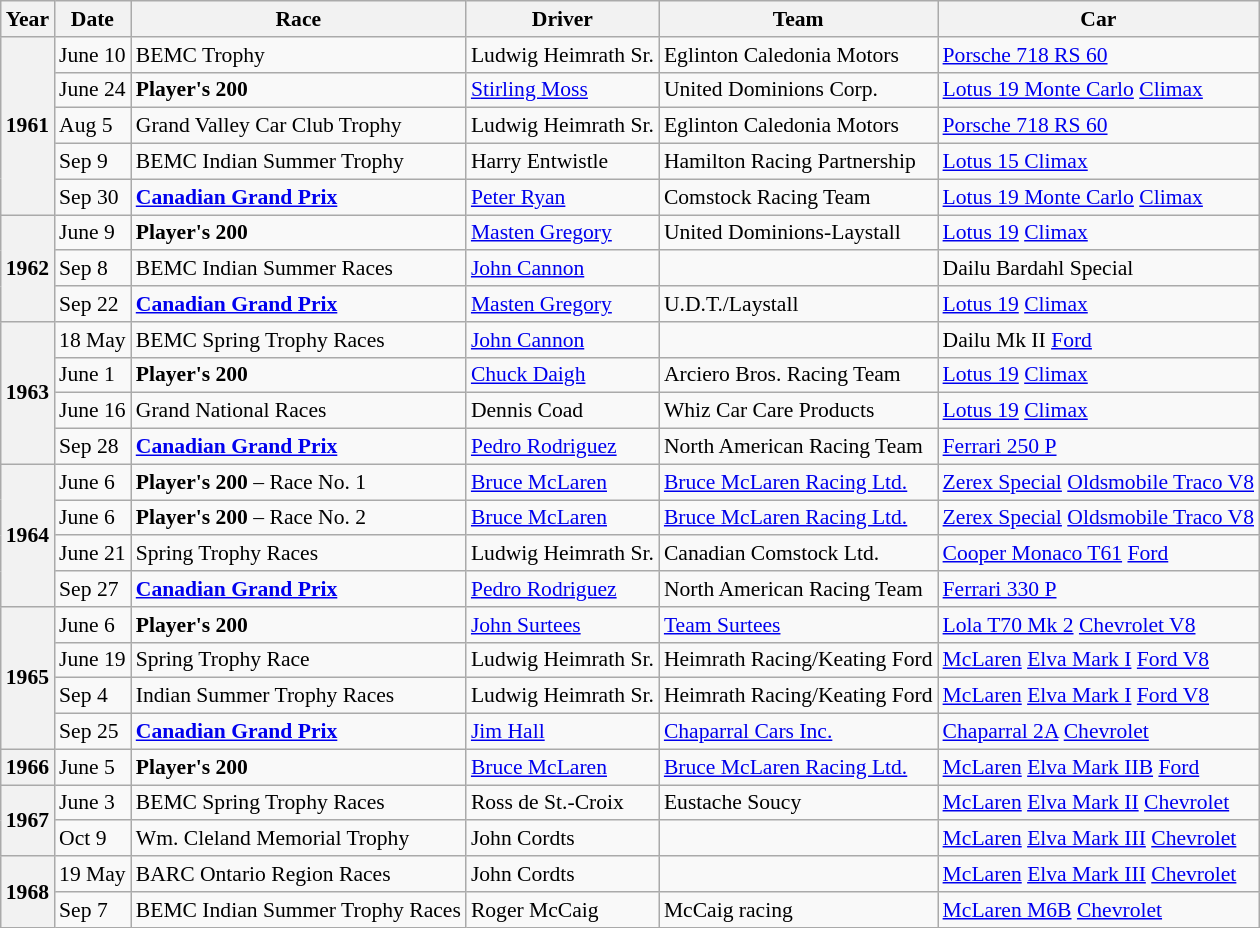<table class="wikitable" style="font-size: 90%;">
<tr>
<th>Year</th>
<th>Date</th>
<th>Race</th>
<th>Driver</th>
<th>Team</th>
<th>Car</th>
</tr>
<tr>
<th rowspan="5">1961</th>
<td>June 10</td>
<td>BEMC Trophy</td>
<td> Ludwig Heimrath Sr.</td>
<td>Eglinton Caledonia Motors</td>
<td><a href='#'>Porsche 718 RS 60</a></td>
</tr>
<tr>
<td>June 24</td>
<td><strong>Player's 200</strong></td>
<td> <a href='#'>Stirling Moss</a></td>
<td>United Dominions Corp.</td>
<td><a href='#'>Lotus 19 Monte Carlo</a> <a href='#'>Climax</a></td>
</tr>
<tr>
<td>Aug 5</td>
<td>Grand Valley Car Club Trophy</td>
<td> Ludwig Heimrath Sr.</td>
<td>Eglinton Caledonia Motors</td>
<td><a href='#'>Porsche 718 RS 60</a></td>
</tr>
<tr>
<td>Sep 9</td>
<td>BEMC Indian Summer Trophy</td>
<td> Harry Entwistle</td>
<td>Hamilton Racing Partnership</td>
<td><a href='#'>Lotus 15 Climax</a></td>
</tr>
<tr>
<td>Sep 30</td>
<td><strong><a href='#'>Canadian Grand Prix</a></strong></td>
<td> <a href='#'>Peter Ryan</a></td>
<td>Comstock Racing Team</td>
<td><a href='#'>Lotus 19 Monte Carlo</a> <a href='#'>Climax</a></td>
</tr>
<tr>
<th rowspan="3">1962</th>
<td>June 9</td>
<td><strong>Player's 200</strong></td>
<td> <a href='#'>Masten Gregory</a></td>
<td>United Dominions-Laystall</td>
<td><a href='#'>Lotus 19</a> <a href='#'>Climax</a></td>
</tr>
<tr>
<td>Sep 8</td>
<td>BEMC Indian Summer Races</td>
<td> <a href='#'>John Cannon</a></td>
<td></td>
<td>Dailu Bardahl Special</td>
</tr>
<tr>
<td>Sep 22</td>
<td><strong><a href='#'>Canadian Grand Prix</a></strong></td>
<td> <a href='#'>Masten Gregory</a></td>
<td>U.D.T./Laystall</td>
<td><a href='#'>Lotus 19</a> <a href='#'>Climax</a></td>
</tr>
<tr>
<th rowspan="4">1963</th>
<td>18 May</td>
<td>BEMC Spring Trophy Races</td>
<td> <a href='#'>John Cannon</a></td>
<td></td>
<td>Dailu Mk II <a href='#'>Ford</a></td>
</tr>
<tr>
<td>June 1</td>
<td><strong>Player's 200</strong></td>
<td> <a href='#'>Chuck Daigh</a></td>
<td>Arciero Bros. Racing Team</td>
<td><a href='#'>Lotus 19</a> <a href='#'>Climax</a></td>
</tr>
<tr>
<td>June 16</td>
<td>Grand National Races</td>
<td> Dennis Coad</td>
<td>Whiz Car Care Products</td>
<td><a href='#'>Lotus 19</a> <a href='#'>Climax</a></td>
</tr>
<tr>
<td>Sep 28</td>
<td><strong><a href='#'>Canadian Grand Prix</a></strong></td>
<td> <a href='#'>Pedro Rodriguez</a></td>
<td>North American Racing Team</td>
<td><a href='#'>Ferrari 250 P</a></td>
</tr>
<tr>
<th rowspan="4">1964</th>
<td>June 6</td>
<td><strong>Player's 200</strong> – Race No. 1</td>
<td> <a href='#'>Bruce McLaren</a></td>
<td><a href='#'>Bruce McLaren Racing Ltd.</a></td>
<td><a href='#'>Zerex Special</a> <a href='#'>Oldsmobile Traco V8</a></td>
</tr>
<tr>
<td>June 6</td>
<td><strong>Player's 200</strong> – Race No. 2</td>
<td> <a href='#'>Bruce McLaren</a></td>
<td><a href='#'>Bruce McLaren Racing Ltd.</a></td>
<td><a href='#'>Zerex Special</a> <a href='#'>Oldsmobile Traco V8</a></td>
</tr>
<tr>
<td>June 21</td>
<td>Spring Trophy Races</td>
<td> Ludwig Heimrath Sr.</td>
<td>Canadian Comstock Ltd.</td>
<td><a href='#'>Cooper Monaco T61</a> <a href='#'>Ford</a></td>
</tr>
<tr>
<td>Sep 27</td>
<td><strong><a href='#'>Canadian Grand Prix</a></strong></td>
<td> <a href='#'>Pedro Rodriguez</a></td>
<td>North American Racing Team</td>
<td><a href='#'>Ferrari 330 P</a></td>
</tr>
<tr>
<th rowspan="4">1965</th>
<td>June 6</td>
<td><strong>Player's 200</strong></td>
<td> <a href='#'>John Surtees</a></td>
<td><a href='#'>Team Surtees</a></td>
<td><a href='#'>Lola T70 Mk 2</a> <a href='#'>Chevrolet V8</a></td>
</tr>
<tr>
<td>June 19</td>
<td>Spring Trophy Race</td>
<td> Ludwig Heimrath Sr.</td>
<td>Heimrath Racing/Keating Ford</td>
<td><a href='#'>McLaren</a> <a href='#'>Elva Mark I</a> <a href='#'>Ford V8</a></td>
</tr>
<tr>
<td>Sep 4</td>
<td>Indian Summer Trophy Races</td>
<td> Ludwig Heimrath Sr.</td>
<td>Heimrath Racing/Keating Ford</td>
<td><a href='#'>McLaren</a> <a href='#'>Elva Mark I</a> <a href='#'>Ford V8</a></td>
</tr>
<tr>
<td>Sep 25</td>
<td><strong><a href='#'>Canadian Grand Prix</a></strong></td>
<td> <a href='#'>Jim Hall</a></td>
<td><a href='#'>Chaparral Cars Inc.</a></td>
<td><a href='#'>Chaparral 2A</a> <a href='#'>Chevrolet</a></td>
</tr>
<tr>
<th>1966</th>
<td>June 5</td>
<td><strong>Player's 200</strong></td>
<td> <a href='#'>Bruce McLaren</a></td>
<td><a href='#'>Bruce McLaren Racing Ltd.</a></td>
<td><a href='#'>McLaren</a> <a href='#'>Elva Mark IIB</a> <a href='#'>Ford</a></td>
</tr>
<tr>
<th rowspan="2">1967</th>
<td>June 3</td>
<td>BEMC Spring Trophy Races</td>
<td> Ross de St.-Croix</td>
<td>Eustache Soucy</td>
<td><a href='#'>McLaren</a> <a href='#'>Elva Mark II</a> <a href='#'>Chevrolet</a></td>
</tr>
<tr>
<td>Oct 9</td>
<td>Wm. Cleland Memorial Trophy</td>
<td> John Cordts</td>
<td></td>
<td><a href='#'>McLaren</a> <a href='#'>Elva Mark III</a> <a href='#'>Chevrolet</a></td>
</tr>
<tr>
<th rowspan="2">1968</th>
<td>19 May</td>
<td>BARC Ontario Region Races</td>
<td> John Cordts</td>
<td></td>
<td><a href='#'>McLaren</a> <a href='#'>Elva Mark III</a> <a href='#'>Chevrolet</a></td>
</tr>
<tr>
<td>Sep 7</td>
<td>BEMC Indian Summer Trophy Races</td>
<td> Roger McCaig</td>
<td>McCaig racing</td>
<td><a href='#'>McLaren M6B</a> <a href='#'>Chevrolet</a></td>
</tr>
</table>
